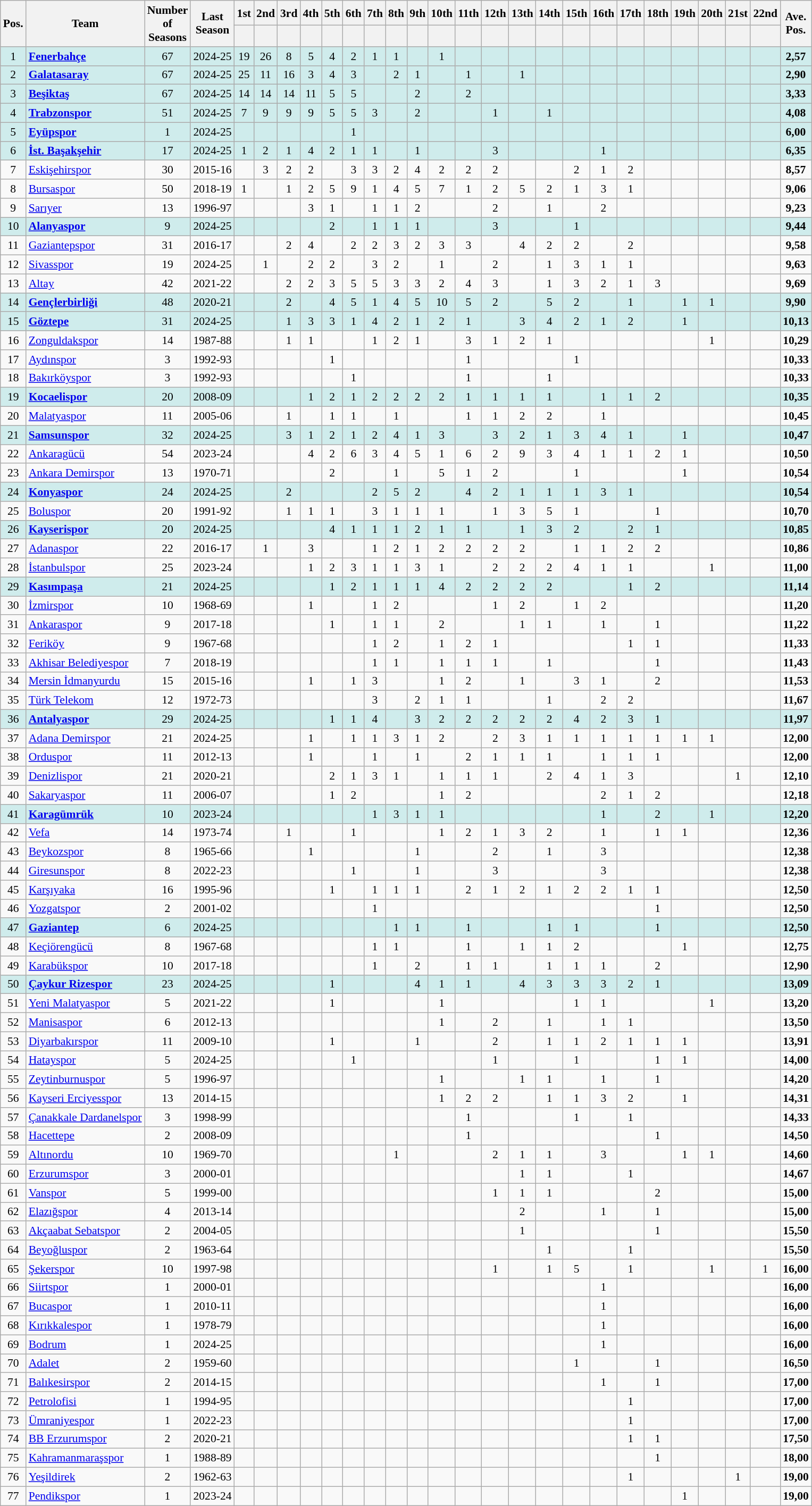<table class="wikitable sortable"  style="font-size:90%; text-align:center">
<tr>
<th rowspan=2>Pos.</th>
<th rowspan=2>Team</th>
<th rowspan=2>Number<br>of<br>Seasons</th>
<th rowspan=2>Last<br>Season</th>
<th>1st</th>
<th>2nd</th>
<th>3rd</th>
<th>4th</th>
<th>5th</th>
<th>6th</th>
<th>7th</th>
<th>8th</th>
<th>9th</th>
<th>10th</th>
<th>11th</th>
<th>12th</th>
<th>13th</th>
<th>14th</th>
<th>15th</th>
<th>16th</th>
<th>17th</th>
<th>18th</th>
<th>19th</th>
<th>20th</th>
<th>21st</th>
<th>22nd</th>
<th rowspan=2>Ave.<br>Pos.</th>
</tr>
<tr>
<th style="text-align:center; height:20px;"></th>
<th align=center></th>
<th align=center></th>
<th align=center></th>
<th align=center></th>
<th align=center></th>
<th align=center></th>
<th align=center></th>
<th align=center></th>
<th align=center></th>
<th align=center></th>
<th align=center></th>
<th align=center></th>
<th align=center></th>
<th align=center></th>
<th align=center></th>
<th align=center></th>
<th align=center></th>
<th align=center></th>
<th align=center></th>
<th align=center></th>
<th align=center></th>
</tr>
<tr style="background:#cfecec;">
<td>1</td>
<td align="left"><strong><a href='#'>Fenerbahçe</a></strong></td>
<td>67</td>
<td>2024-25</td>
<td>19</td>
<td>26</td>
<td>8</td>
<td>5</td>
<td>4</td>
<td>2</td>
<td>1</td>
<td>1</td>
<td></td>
<td>1</td>
<td></td>
<td></td>
<td></td>
<td></td>
<td></td>
<td></td>
<td></td>
<td></td>
<td></td>
<td></td>
<td></td>
<td></td>
<td><strong>2,57</strong></td>
</tr>
<tr style="background:#cfecec;">
<td>2</td>
<td align="left"><strong><a href='#'>Galatasaray</a></strong></td>
<td>67</td>
<td>2024-25</td>
<td>25</td>
<td>11</td>
<td>16</td>
<td>3</td>
<td>4</td>
<td>3</td>
<td></td>
<td>2</td>
<td>1</td>
<td></td>
<td>1</td>
<td></td>
<td>1</td>
<td></td>
<td></td>
<td></td>
<td></td>
<td></td>
<td></td>
<td></td>
<td></td>
<td></td>
<td><strong>2,90</strong></td>
</tr>
<tr style="background:#cfecec;">
<td>3</td>
<td align="left"><strong><a href='#'>Beşiktaş</a></strong></td>
<td>67</td>
<td>2024-25</td>
<td>14</td>
<td>14</td>
<td>14</td>
<td>11</td>
<td>5</td>
<td>5</td>
<td></td>
<td></td>
<td>2</td>
<td></td>
<td>2</td>
<td></td>
<td></td>
<td></td>
<td></td>
<td></td>
<td></td>
<td></td>
<td></td>
<td></td>
<td></td>
<td></td>
<td><strong>3,33</strong></td>
</tr>
<tr style="background:#cfecec;">
<td>4</td>
<td align="left"><strong><a href='#'>Trabzonspor</a></strong></td>
<td>51</td>
<td>2024-25</td>
<td>7</td>
<td>9</td>
<td>9</td>
<td>9</td>
<td>5</td>
<td>5</td>
<td>3</td>
<td></td>
<td>2</td>
<td></td>
<td></td>
<td>1</td>
<td></td>
<td>1</td>
<td></td>
<td></td>
<td></td>
<td></td>
<td></td>
<td></td>
<td></td>
<td></td>
<td><strong>4,08</strong></td>
</tr>
<tr style="background:#cfecec;">
<td>5</td>
<td align="left"><strong><a href='#'>Eyüpspor</a></strong></td>
<td>1</td>
<td>2024-25</td>
<td></td>
<td></td>
<td></td>
<td></td>
<td></td>
<td>1</td>
<td></td>
<td></td>
<td></td>
<td></td>
<td></td>
<td></td>
<td></td>
<td></td>
<td></td>
<td></td>
<td></td>
<td></td>
<td></td>
<td></td>
<td></td>
<td></td>
<td><strong>6,00</strong></td>
</tr>
<tr style="background:#cfecec;">
<td>6</td>
<td align="left"><strong><a href='#'>İst. Başakşehir</a></strong></td>
<td>17</td>
<td>2024-25</td>
<td>1</td>
<td>2</td>
<td>1</td>
<td>4</td>
<td>2</td>
<td>1</td>
<td>1</td>
<td></td>
<td>1</td>
<td></td>
<td></td>
<td>3</td>
<td></td>
<td></td>
<td></td>
<td>1</td>
<td></td>
<td></td>
<td></td>
<td></td>
<td></td>
<td></td>
<td><strong>6,35</strong></td>
</tr>
<tr>
<td>7</td>
<td align="left"><a href='#'>Eskişehirspor</a></td>
<td>30</td>
<td>2015-16</td>
<td></td>
<td>3</td>
<td>2</td>
<td>2</td>
<td></td>
<td>3</td>
<td>3</td>
<td>2</td>
<td>4</td>
<td>2</td>
<td>2</td>
<td>2</td>
<td></td>
<td></td>
<td>2</td>
<td>1</td>
<td>2</td>
<td></td>
<td></td>
<td></td>
<td></td>
<td></td>
<td><strong>8,57</strong></td>
</tr>
<tr>
<td>8</td>
<td align="left"><a href='#'>Bursaspor</a></td>
<td>50</td>
<td>2018-19</td>
<td>1</td>
<td></td>
<td>1</td>
<td>2</td>
<td>5</td>
<td>9</td>
<td>1</td>
<td>4</td>
<td>5</td>
<td>7</td>
<td>1</td>
<td>2</td>
<td>5</td>
<td>2</td>
<td>1</td>
<td>3</td>
<td>1</td>
<td></td>
<td></td>
<td></td>
<td></td>
<td></td>
<td><strong>9,06</strong></td>
</tr>
<tr>
<td>9</td>
<td align="left"><a href='#'>Sarıyer</a></td>
<td>13</td>
<td>1996-97</td>
<td></td>
<td></td>
<td></td>
<td>3</td>
<td>1</td>
<td></td>
<td>1</td>
<td>1</td>
<td>2</td>
<td></td>
<td></td>
<td>2</td>
<td></td>
<td>1</td>
<td></td>
<td>2</td>
<td></td>
<td></td>
<td></td>
<td></td>
<td></td>
<td></td>
<td><strong>9,23</strong></td>
</tr>
<tr style="background:#cfecec;">
<td>10</td>
<td align="left"><strong><a href='#'>Alanyaspor</a></strong></td>
<td>9</td>
<td>2024-25</td>
<td></td>
<td></td>
<td></td>
<td></td>
<td>2</td>
<td></td>
<td>1</td>
<td>1</td>
<td>1</td>
<td></td>
<td></td>
<td>3</td>
<td></td>
<td></td>
<td>1</td>
<td></td>
<td></td>
<td></td>
<td></td>
<td></td>
<td></td>
<td></td>
<td><strong>9,44</strong></td>
</tr>
<tr>
<td>11</td>
<td align="left"><a href='#'>Gaziantepspor</a></td>
<td>31</td>
<td>2016-17</td>
<td></td>
<td></td>
<td>2</td>
<td>4</td>
<td></td>
<td>2</td>
<td>2</td>
<td>3</td>
<td>2</td>
<td>3</td>
<td>3</td>
<td></td>
<td>4</td>
<td>2</td>
<td>2</td>
<td></td>
<td>2</td>
<td></td>
<td></td>
<td></td>
<td></td>
<td></td>
<td><strong>9,58</strong></td>
</tr>
<tr>
<td>12</td>
<td align="left"><a href='#'>Sivasspor</a></td>
<td>19</td>
<td>2024-25</td>
<td></td>
<td>1</td>
<td></td>
<td>2</td>
<td>2</td>
<td></td>
<td>3</td>
<td>2</td>
<td></td>
<td>1</td>
<td></td>
<td>2</td>
<td></td>
<td>1</td>
<td>3</td>
<td>1</td>
<td>1</td>
<td></td>
<td></td>
<td></td>
<td></td>
<td></td>
<td><strong>9,63</strong></td>
</tr>
<tr>
<td>13</td>
<td align="left"><a href='#'>Altay</a></td>
<td>42</td>
<td>2021-22</td>
<td></td>
<td></td>
<td>2</td>
<td>2</td>
<td>3</td>
<td>5</td>
<td>5</td>
<td>3</td>
<td>3</td>
<td>2</td>
<td>4</td>
<td>3</td>
<td></td>
<td>1</td>
<td>3</td>
<td>2</td>
<td>1</td>
<td>3</td>
<td></td>
<td></td>
<td></td>
<td></td>
<td><strong>9,69</strong></td>
</tr>
<tr style="background:#cfecec;">
<td>14</td>
<td align="left"><strong><a href='#'>Gençlerbirliği</a></strong></td>
<td>48</td>
<td>2020-21</td>
<td></td>
<td></td>
<td>2</td>
<td></td>
<td>4</td>
<td>5</td>
<td>1</td>
<td>4</td>
<td>5</td>
<td>10</td>
<td>5</td>
<td>2</td>
<td></td>
<td>5</td>
<td>2</td>
<td></td>
<td>1</td>
<td></td>
<td>1</td>
<td>1</td>
<td></td>
<td></td>
<td><strong>9,90</strong></td>
</tr>
<tr style="background:#cfecec;">
<td>15</td>
<td align="left"><strong><a href='#'>Göztepe</a></strong></td>
<td>31</td>
<td>2024-25</td>
<td></td>
<td></td>
<td>1</td>
<td>3</td>
<td>3</td>
<td>1</td>
<td>4</td>
<td>2</td>
<td>1</td>
<td>2</td>
<td>1</td>
<td></td>
<td>3</td>
<td>4</td>
<td>2</td>
<td>1</td>
<td>2</td>
<td></td>
<td>1</td>
<td></td>
<td></td>
<td></td>
<td><strong>10,13</strong></td>
</tr>
<tr>
<td>16</td>
<td align="left"><a href='#'>Zonguldakspor</a></td>
<td>14</td>
<td>1987-88</td>
<td></td>
<td></td>
<td>1</td>
<td>1</td>
<td></td>
<td></td>
<td>1</td>
<td>2</td>
<td>1</td>
<td></td>
<td>3</td>
<td>1</td>
<td>2</td>
<td>1</td>
<td></td>
<td></td>
<td></td>
<td></td>
<td></td>
<td>1</td>
<td></td>
<td></td>
<td><strong>10,29</strong></td>
</tr>
<tr>
<td>17</td>
<td align="left"><a href='#'>Aydınspor</a></td>
<td>3</td>
<td>1992-93</td>
<td></td>
<td></td>
<td></td>
<td></td>
<td>1</td>
<td></td>
<td></td>
<td></td>
<td></td>
<td></td>
<td>1</td>
<td></td>
<td></td>
<td></td>
<td>1</td>
<td></td>
<td></td>
<td></td>
<td></td>
<td></td>
<td></td>
<td></td>
<td><strong>10,33</strong></td>
</tr>
<tr>
<td>18</td>
<td align="left"><a href='#'>Bakırköyspor</a></td>
<td>3</td>
<td>1992-93</td>
<td></td>
<td></td>
<td></td>
<td></td>
<td></td>
<td>1</td>
<td></td>
<td></td>
<td></td>
<td></td>
<td>1</td>
<td></td>
<td></td>
<td>1</td>
<td></td>
<td></td>
<td></td>
<td></td>
<td></td>
<td></td>
<td></td>
<td></td>
<td><strong>10,33</strong></td>
</tr>
<tr style="background:#cfecec;">
<td>19</td>
<td align="left"><strong><a href='#'>Kocaelispor</a></strong></td>
<td>20</td>
<td>2008-09</td>
<td></td>
<td></td>
<td></td>
<td>1</td>
<td>2</td>
<td>1</td>
<td>2</td>
<td>2</td>
<td>2</td>
<td>2</td>
<td>1</td>
<td>1</td>
<td>1</td>
<td>1</td>
<td></td>
<td>1</td>
<td>1</td>
<td>2</td>
<td></td>
<td></td>
<td></td>
<td></td>
<td><strong>10,35</strong></td>
</tr>
<tr>
<td>20</td>
<td align="left"><a href='#'>Malatyaspor</a></td>
<td>11</td>
<td>2005-06</td>
<td></td>
<td></td>
<td>1</td>
<td></td>
<td>1</td>
<td>1</td>
<td></td>
<td>1</td>
<td></td>
<td></td>
<td>1</td>
<td>1</td>
<td>2</td>
<td>2</td>
<td></td>
<td>1</td>
<td></td>
<td></td>
<td></td>
<td></td>
<td></td>
<td></td>
<td><strong>10,45</strong></td>
</tr>
<tr style="background:#cfecec;">
<td>21</td>
<td align="left"><strong><a href='#'>Samsunspor</a></strong></td>
<td>32</td>
<td>2024-25</td>
<td></td>
<td></td>
<td>3</td>
<td>1</td>
<td>2</td>
<td>1</td>
<td>2</td>
<td>4</td>
<td>1</td>
<td>3</td>
<td></td>
<td>3</td>
<td>2</td>
<td>1</td>
<td>3</td>
<td>4</td>
<td>1</td>
<td></td>
<td>1</td>
<td></td>
<td></td>
<td></td>
<td><strong>10,47</strong></td>
</tr>
<tr>
<td>22</td>
<td align="left"><a href='#'>Ankaragücü</a></td>
<td>54</td>
<td>2023-24</td>
<td></td>
<td></td>
<td></td>
<td>4</td>
<td>2</td>
<td>6</td>
<td>3</td>
<td>4</td>
<td>5</td>
<td>1</td>
<td>6</td>
<td>2</td>
<td>9</td>
<td>3</td>
<td>4</td>
<td>1</td>
<td>1</td>
<td>2</td>
<td>1</td>
<td></td>
<td></td>
<td></td>
<td><strong>10,50</strong></td>
</tr>
<tr>
<td>23</td>
<td align="left"><a href='#'>Ankara Demirspor</a></td>
<td>13</td>
<td>1970-71</td>
<td></td>
<td></td>
<td></td>
<td></td>
<td>2</td>
<td></td>
<td></td>
<td>1</td>
<td></td>
<td>5</td>
<td>1</td>
<td>2</td>
<td></td>
<td></td>
<td>1</td>
<td></td>
<td></td>
<td></td>
<td>1</td>
<td></td>
<td></td>
<td></td>
<td><strong>10,54</strong></td>
</tr>
<tr style="background:#cfecec;">
<td>24</td>
<td align="left"><strong><a href='#'>Konyaspor</a></strong></td>
<td>24</td>
<td>2024-25</td>
<td></td>
<td></td>
<td>2</td>
<td></td>
<td></td>
<td></td>
<td>2</td>
<td>5</td>
<td>2</td>
<td></td>
<td>4</td>
<td>2</td>
<td>1</td>
<td>1</td>
<td>1</td>
<td>3</td>
<td>1</td>
<td></td>
<td></td>
<td></td>
<td></td>
<td></td>
<td><strong>10,54</strong></td>
</tr>
<tr>
<td>25</td>
<td align="left"><a href='#'>Boluspor</a></td>
<td>20</td>
<td>1991-92</td>
<td></td>
<td></td>
<td>1</td>
<td>1</td>
<td>1</td>
<td></td>
<td>3</td>
<td>1</td>
<td>1</td>
<td>1</td>
<td></td>
<td>1</td>
<td>3</td>
<td>5</td>
<td>1</td>
<td></td>
<td></td>
<td>1</td>
<td></td>
<td></td>
<td></td>
<td></td>
<td><strong>10,70</strong></td>
</tr>
<tr style="background:#cfecec;">
<td>26</td>
<td align="left"><strong><a href='#'>Kayserispor</a></strong></td>
<td>20</td>
<td>2024-25</td>
<td></td>
<td></td>
<td></td>
<td></td>
<td>4</td>
<td>1</td>
<td>1</td>
<td>1</td>
<td>2</td>
<td>1</td>
<td>1</td>
<td></td>
<td>1</td>
<td>3</td>
<td>2</td>
<td></td>
<td>2</td>
<td>1</td>
<td></td>
<td></td>
<td></td>
<td></td>
<td><strong>10,85</strong></td>
</tr>
<tr>
<td>27</td>
<td align="left"><a href='#'>Adanaspor</a></td>
<td>22</td>
<td>2016-17</td>
<td></td>
<td>1</td>
<td></td>
<td>3</td>
<td></td>
<td></td>
<td>1</td>
<td>2</td>
<td>1</td>
<td>2</td>
<td>2</td>
<td>2</td>
<td>2</td>
<td></td>
<td>1</td>
<td>1</td>
<td>2</td>
<td>2</td>
<td></td>
<td></td>
<td></td>
<td></td>
<td><strong>10,86</strong></td>
</tr>
<tr>
<td>28</td>
<td align="left"><a href='#'>İstanbulspor</a></td>
<td>25</td>
<td>2023-24</td>
<td></td>
<td></td>
<td></td>
<td>1</td>
<td>2</td>
<td>3</td>
<td>1</td>
<td>1</td>
<td>3</td>
<td>1</td>
<td></td>
<td>2</td>
<td>2</td>
<td>2</td>
<td>4</td>
<td>1</td>
<td>1</td>
<td></td>
<td></td>
<td>1</td>
<td></td>
<td></td>
<td><strong>11,00</strong></td>
</tr>
<tr style="background:#cfecec;">
<td>29</td>
<td align="left"><strong><a href='#'>Kasımpaşa</a></strong></td>
<td>21</td>
<td>2024-25</td>
<td></td>
<td></td>
<td></td>
<td></td>
<td>1</td>
<td>2</td>
<td>1</td>
<td>1</td>
<td>1</td>
<td>4</td>
<td>2</td>
<td>2</td>
<td>2</td>
<td>2</td>
<td></td>
<td></td>
<td>1</td>
<td>2</td>
<td></td>
<td></td>
<td></td>
<td></td>
<td><strong>11,14</strong></td>
</tr>
<tr>
<td>30</td>
<td align="left"><a href='#'>İzmirspor</a></td>
<td>10</td>
<td>1968-69</td>
<td></td>
<td></td>
<td></td>
<td>1</td>
<td></td>
<td></td>
<td>1</td>
<td>2</td>
<td></td>
<td></td>
<td></td>
<td>1</td>
<td>2</td>
<td></td>
<td>1</td>
<td>2</td>
<td></td>
<td></td>
<td></td>
<td></td>
<td></td>
<td></td>
<td><strong>11,20</strong></td>
</tr>
<tr>
<td>31</td>
<td align="left"><a href='#'>Ankaraspor</a></td>
<td>9</td>
<td>2017-18</td>
<td></td>
<td></td>
<td></td>
<td></td>
<td>1</td>
<td></td>
<td>1</td>
<td>1</td>
<td></td>
<td>2</td>
<td></td>
<td></td>
<td>1</td>
<td>1</td>
<td></td>
<td>1</td>
<td></td>
<td>1</td>
<td></td>
<td></td>
<td></td>
<td></td>
<td><strong>11,22</strong></td>
</tr>
<tr>
<td>32</td>
<td align="left"><a href='#'>Feriköy</a></td>
<td>9</td>
<td>1967-68</td>
<td></td>
<td></td>
<td></td>
<td></td>
<td></td>
<td></td>
<td>1</td>
<td>2</td>
<td></td>
<td>1</td>
<td>2</td>
<td>1</td>
<td></td>
<td></td>
<td></td>
<td></td>
<td>1</td>
<td>1</td>
<td></td>
<td></td>
<td></td>
<td></td>
<td><strong>11,33</strong></td>
</tr>
<tr>
<td>33</td>
<td align="left"><a href='#'>Akhisar Belediyespor</a></td>
<td>7</td>
<td>2018-19</td>
<td></td>
<td></td>
<td></td>
<td></td>
<td></td>
<td></td>
<td>1</td>
<td>1</td>
<td></td>
<td>1</td>
<td>1</td>
<td>1</td>
<td></td>
<td>1</td>
<td></td>
<td></td>
<td></td>
<td>1</td>
<td></td>
<td></td>
<td></td>
<td></td>
<td><strong>11,43</strong></td>
</tr>
<tr>
<td>34</td>
<td align="left"><a href='#'>Mersin İdmanyurdu</a></td>
<td>15</td>
<td>2015-16</td>
<td></td>
<td></td>
<td></td>
<td>1</td>
<td></td>
<td>1</td>
<td>3</td>
<td></td>
<td></td>
<td>1</td>
<td>2</td>
<td></td>
<td>1</td>
<td></td>
<td>3</td>
<td>1</td>
<td></td>
<td>2</td>
<td></td>
<td></td>
<td></td>
<td></td>
<td><strong>11,53</strong></td>
</tr>
<tr>
<td>35</td>
<td align="left"><a href='#'>Türk Telekom</a></td>
<td>12</td>
<td>1972-73</td>
<td></td>
<td></td>
<td></td>
<td></td>
<td></td>
<td></td>
<td>3</td>
<td></td>
<td>2</td>
<td>1</td>
<td>1</td>
<td></td>
<td></td>
<td>1</td>
<td></td>
<td>2</td>
<td>2</td>
<td></td>
<td></td>
<td></td>
<td></td>
<td></td>
<td><strong>11,67</strong></td>
</tr>
<tr style="background:#cfecec;">
<td>36</td>
<td align="left"><strong><a href='#'>Antalyaspor</a></strong></td>
<td>29</td>
<td>2024-25</td>
<td></td>
<td></td>
<td></td>
<td></td>
<td>1</td>
<td>1</td>
<td>4</td>
<td></td>
<td>3</td>
<td>2</td>
<td>2</td>
<td>2</td>
<td>2</td>
<td>2</td>
<td>4</td>
<td>2</td>
<td>3</td>
<td>1</td>
<td></td>
<td></td>
<td></td>
<td></td>
<td><strong>11,97</strong></td>
</tr>
<tr>
<td>37</td>
<td align="left"><a href='#'>Adana Demirspor</a></td>
<td>21</td>
<td>2024-25</td>
<td></td>
<td></td>
<td></td>
<td>1</td>
<td></td>
<td>1</td>
<td>1</td>
<td>3</td>
<td>1</td>
<td>2</td>
<td></td>
<td>2</td>
<td>3</td>
<td>1</td>
<td>1</td>
<td>1</td>
<td>1</td>
<td>1</td>
<td>1</td>
<td>1</td>
<td></td>
<td></td>
<td><strong>12,00</strong></td>
</tr>
<tr>
<td>38</td>
<td align="left"><a href='#'>Orduspor</a></td>
<td>11</td>
<td>2012-13</td>
<td></td>
<td></td>
<td></td>
<td>1</td>
<td></td>
<td></td>
<td>1</td>
<td></td>
<td>1</td>
<td></td>
<td>2</td>
<td>1</td>
<td>1</td>
<td>1</td>
<td></td>
<td>1</td>
<td>1</td>
<td>1</td>
<td></td>
<td></td>
<td></td>
<td></td>
<td><strong>12,00</strong></td>
</tr>
<tr>
<td>39</td>
<td align="left"><a href='#'>Denizlispor</a></td>
<td>21</td>
<td>2020-21</td>
<td></td>
<td></td>
<td></td>
<td></td>
<td>2</td>
<td>1</td>
<td>3</td>
<td>1</td>
<td></td>
<td>1</td>
<td>1</td>
<td>1</td>
<td></td>
<td>2</td>
<td>4</td>
<td>1</td>
<td>3</td>
<td></td>
<td></td>
<td></td>
<td>1</td>
<td></td>
<td><strong>12,10</strong></td>
</tr>
<tr>
<td>40</td>
<td align="left"><a href='#'>Sakaryaspor</a></td>
<td>11</td>
<td>2006-07</td>
<td></td>
<td></td>
<td></td>
<td></td>
<td>1</td>
<td>2</td>
<td></td>
<td></td>
<td></td>
<td>1</td>
<td>2</td>
<td></td>
<td></td>
<td></td>
<td></td>
<td>2</td>
<td>1</td>
<td>2</td>
<td></td>
<td></td>
<td></td>
<td></td>
<td><strong>12,18</strong></td>
</tr>
<tr style="background:#cfecec;">
<td>41</td>
<td align="left"><strong><a href='#'>Karagümrük</a></strong></td>
<td>10</td>
<td>2023-24</td>
<td></td>
<td></td>
<td></td>
<td></td>
<td></td>
<td></td>
<td>1</td>
<td>3</td>
<td>1</td>
<td>1</td>
<td></td>
<td></td>
<td></td>
<td></td>
<td></td>
<td>1</td>
<td></td>
<td>2</td>
<td></td>
<td>1</td>
<td></td>
<td></td>
<td><strong>12,20</strong></td>
</tr>
<tr>
<td>42</td>
<td align="left"><a href='#'>Vefa</a></td>
<td>14</td>
<td>1973-74</td>
<td></td>
<td></td>
<td>1</td>
<td></td>
<td></td>
<td>1</td>
<td></td>
<td></td>
<td></td>
<td>1</td>
<td>2</td>
<td>1</td>
<td>3</td>
<td>2</td>
<td></td>
<td>1</td>
<td></td>
<td>1</td>
<td>1</td>
<td></td>
<td></td>
<td></td>
<td><strong>12,36</strong></td>
</tr>
<tr>
<td>43</td>
<td align="left"><a href='#'>Beykozspor</a></td>
<td>8</td>
<td>1965-66</td>
<td></td>
<td></td>
<td></td>
<td>1</td>
<td></td>
<td></td>
<td></td>
<td></td>
<td>1</td>
<td></td>
<td></td>
<td>2</td>
<td></td>
<td>1</td>
<td></td>
<td>3</td>
<td></td>
<td></td>
<td></td>
<td></td>
<td></td>
<td></td>
<td><strong>12,38</strong></td>
</tr>
<tr>
<td>44</td>
<td align="left"><a href='#'>Giresunspor</a></td>
<td>8</td>
<td>2022-23</td>
<td></td>
<td></td>
<td></td>
<td></td>
<td></td>
<td>1</td>
<td></td>
<td></td>
<td>1</td>
<td></td>
<td></td>
<td>3</td>
<td></td>
<td></td>
<td></td>
<td>3</td>
<td></td>
<td></td>
<td></td>
<td></td>
<td></td>
<td></td>
<td><strong>12,38</strong></td>
</tr>
<tr>
<td>45</td>
<td align="left"><a href='#'>Karşıyaka</a></td>
<td>16</td>
<td>1995-96</td>
<td></td>
<td></td>
<td></td>
<td></td>
<td>1</td>
<td></td>
<td>1</td>
<td>1</td>
<td>1</td>
<td></td>
<td>2</td>
<td>1</td>
<td>2</td>
<td>1</td>
<td>2</td>
<td>2</td>
<td>1</td>
<td>1</td>
<td></td>
<td></td>
<td></td>
<td></td>
<td><strong>12,50</strong></td>
</tr>
<tr>
<td>46</td>
<td align="left"><a href='#'>Yozgatspor</a></td>
<td>2</td>
<td>2001-02</td>
<td></td>
<td></td>
<td></td>
<td></td>
<td></td>
<td></td>
<td>1</td>
<td></td>
<td></td>
<td></td>
<td></td>
<td></td>
<td></td>
<td></td>
<td></td>
<td></td>
<td></td>
<td>1</td>
<td></td>
<td></td>
<td></td>
<td></td>
<td><strong>12,50</strong></td>
</tr>
<tr style="background:#cfecec;">
<td>47</td>
<td align="left"><strong><a href='#'>Gaziantep</a></strong></td>
<td>6</td>
<td>2024-25</td>
<td></td>
<td></td>
<td></td>
<td></td>
<td></td>
<td></td>
<td></td>
<td>1</td>
<td>1</td>
<td></td>
<td>1</td>
<td></td>
<td></td>
<td>1</td>
<td>1</td>
<td></td>
<td></td>
<td>1</td>
<td></td>
<td></td>
<td></td>
<td></td>
<td><strong>12,50</strong></td>
</tr>
<tr>
<td>48</td>
<td align="left"><a href='#'>Keçiörengücü</a></td>
<td>8</td>
<td>1967-68</td>
<td></td>
<td></td>
<td></td>
<td></td>
<td></td>
<td></td>
<td>1</td>
<td>1</td>
<td></td>
<td></td>
<td>1</td>
<td></td>
<td>1</td>
<td>1</td>
<td>2</td>
<td></td>
<td></td>
<td></td>
<td>1</td>
<td></td>
<td></td>
<td></td>
<td><strong>12,75</strong></td>
</tr>
<tr>
<td>49</td>
<td align="left"><a href='#'>Karabükspor</a></td>
<td>10</td>
<td>2017-18</td>
<td></td>
<td></td>
<td></td>
<td></td>
<td></td>
<td></td>
<td>1</td>
<td></td>
<td>2</td>
<td></td>
<td>1</td>
<td>1</td>
<td></td>
<td>1</td>
<td>1</td>
<td>1</td>
<td></td>
<td>2</td>
<td></td>
<td></td>
<td></td>
<td></td>
<td><strong>12,90</strong></td>
</tr>
<tr style="background:#cfecec;">
<td>50</td>
<td align="left"><strong><a href='#'>Çaykur Rizespor</a></strong></td>
<td>23</td>
<td>2024-25</td>
<td></td>
<td></td>
<td></td>
<td></td>
<td>1</td>
<td></td>
<td></td>
<td></td>
<td>4</td>
<td>1</td>
<td>1</td>
<td></td>
<td>4</td>
<td>3</td>
<td>3</td>
<td>3</td>
<td>2</td>
<td>1</td>
<td></td>
<td></td>
<td></td>
<td></td>
<td><strong>13,09</strong></td>
</tr>
<tr>
<td>51</td>
<td align="left"><a href='#'>Yeni Malatyaspor</a></td>
<td>5</td>
<td>2021-22</td>
<td></td>
<td></td>
<td></td>
<td></td>
<td>1</td>
<td></td>
<td></td>
<td></td>
<td></td>
<td>1</td>
<td></td>
<td></td>
<td></td>
<td></td>
<td>1</td>
<td>1</td>
<td></td>
<td></td>
<td></td>
<td>1</td>
<td></td>
<td></td>
<td><strong>13,20</strong></td>
</tr>
<tr>
<td>52</td>
<td align="left"><a href='#'>Manisaspor</a></td>
<td>6</td>
<td>2012-13</td>
<td></td>
<td></td>
<td></td>
<td></td>
<td></td>
<td></td>
<td></td>
<td></td>
<td></td>
<td>1</td>
<td></td>
<td>2</td>
<td></td>
<td>1</td>
<td></td>
<td>1</td>
<td>1</td>
<td></td>
<td></td>
<td></td>
<td></td>
<td></td>
<td><strong>13,50</strong></td>
</tr>
<tr>
<td>53</td>
<td align="left"><a href='#'>Diyarbakırspor</a></td>
<td>11</td>
<td>2009-10</td>
<td></td>
<td></td>
<td></td>
<td></td>
<td>1</td>
<td></td>
<td></td>
<td></td>
<td>1</td>
<td></td>
<td></td>
<td>2</td>
<td></td>
<td>1</td>
<td>1</td>
<td>2</td>
<td>1</td>
<td>1</td>
<td>1</td>
<td></td>
<td></td>
<td></td>
<td><strong>13,91</strong></td>
</tr>
<tr>
<td>54</td>
<td align="left"><a href='#'>Hatayspor</a></td>
<td>5</td>
<td>2024-25</td>
<td></td>
<td></td>
<td></td>
<td></td>
<td></td>
<td>1</td>
<td></td>
<td></td>
<td></td>
<td></td>
<td></td>
<td>1</td>
<td></td>
<td></td>
<td>1</td>
<td></td>
<td></td>
<td>1</td>
<td>1</td>
<td></td>
<td></td>
<td></td>
<td><strong>14,00</strong></td>
</tr>
<tr>
<td>55</td>
<td align="left"><a href='#'>Zeytinburnuspor</a></td>
<td>5</td>
<td>1996-97</td>
<td></td>
<td></td>
<td></td>
<td></td>
<td></td>
<td></td>
<td></td>
<td></td>
<td></td>
<td>1</td>
<td></td>
<td></td>
<td>1</td>
<td>1</td>
<td></td>
<td>1</td>
<td></td>
<td>1</td>
<td></td>
<td></td>
<td></td>
<td></td>
<td><strong>14,20</strong></td>
</tr>
<tr>
<td>56</td>
<td align="left"><a href='#'>Kayseri Erciyesspor</a></td>
<td>13</td>
<td>2014-15</td>
<td></td>
<td></td>
<td></td>
<td></td>
<td></td>
<td></td>
<td></td>
<td></td>
<td></td>
<td>1</td>
<td>2</td>
<td>2</td>
<td></td>
<td>1</td>
<td>1</td>
<td>3</td>
<td>2</td>
<td></td>
<td>1</td>
<td></td>
<td></td>
<td></td>
<td><strong>14,31</strong></td>
</tr>
<tr>
<td>57</td>
<td align="left"><a href='#'>Çanakkale Dardanelspor</a></td>
<td>3</td>
<td>1998-99</td>
<td></td>
<td></td>
<td></td>
<td></td>
<td></td>
<td></td>
<td></td>
<td></td>
<td></td>
<td></td>
<td>1</td>
<td></td>
<td></td>
<td></td>
<td>1</td>
<td></td>
<td>1</td>
<td></td>
<td></td>
<td></td>
<td></td>
<td></td>
<td><strong>14,33</strong></td>
</tr>
<tr>
<td>58</td>
<td align="left"><a href='#'>Hacettepe</a></td>
<td>2</td>
<td>2008-09</td>
<td></td>
<td></td>
<td></td>
<td></td>
<td></td>
<td></td>
<td></td>
<td></td>
<td></td>
<td></td>
<td>1</td>
<td></td>
<td></td>
<td></td>
<td></td>
<td></td>
<td></td>
<td>1</td>
<td></td>
<td></td>
<td></td>
<td></td>
<td><strong>14,50</strong></td>
</tr>
<tr>
<td>59</td>
<td align="left"><a href='#'>Altınordu</a></td>
<td>10</td>
<td>1969-70</td>
<td></td>
<td></td>
<td></td>
<td></td>
<td></td>
<td></td>
<td></td>
<td>1</td>
<td></td>
<td></td>
<td></td>
<td>2</td>
<td>1</td>
<td>1</td>
<td></td>
<td>3</td>
<td></td>
<td></td>
<td>1</td>
<td>1</td>
<td></td>
<td></td>
<td><strong>14,60</strong></td>
</tr>
<tr>
<td>60</td>
<td align="left"><a href='#'>Erzurumspor</a></td>
<td>3</td>
<td>2000-01</td>
<td></td>
<td></td>
<td></td>
<td></td>
<td></td>
<td></td>
<td></td>
<td></td>
<td></td>
<td></td>
<td></td>
<td></td>
<td>1</td>
<td>1</td>
<td></td>
<td></td>
<td>1</td>
<td></td>
<td></td>
<td></td>
<td></td>
<td></td>
<td><strong>14,67</strong></td>
</tr>
<tr>
<td>61</td>
<td align="left"><a href='#'>Vanspor</a></td>
<td>5</td>
<td>1999-00</td>
<td></td>
<td></td>
<td></td>
<td></td>
<td></td>
<td></td>
<td></td>
<td></td>
<td></td>
<td></td>
<td></td>
<td>1</td>
<td>1</td>
<td>1</td>
<td></td>
<td></td>
<td></td>
<td>2</td>
<td></td>
<td></td>
<td></td>
<td></td>
<td><strong>15,00</strong></td>
</tr>
<tr>
<td>62</td>
<td align="left"><a href='#'>Elazığspor</a></td>
<td>4</td>
<td>2013-14</td>
<td></td>
<td></td>
<td></td>
<td></td>
<td></td>
<td></td>
<td></td>
<td></td>
<td></td>
<td></td>
<td></td>
<td></td>
<td>2</td>
<td></td>
<td></td>
<td>1</td>
<td></td>
<td>1</td>
<td></td>
<td></td>
<td></td>
<td></td>
<td><strong>15,00</strong></td>
</tr>
<tr>
<td>63</td>
<td align="left"><a href='#'>Akçaabat Sebatspor</a></td>
<td>2</td>
<td>2004-05</td>
<td></td>
<td></td>
<td></td>
<td></td>
<td></td>
<td></td>
<td></td>
<td></td>
<td></td>
<td></td>
<td></td>
<td></td>
<td>1</td>
<td></td>
<td></td>
<td></td>
<td></td>
<td>1</td>
<td></td>
<td></td>
<td></td>
<td></td>
<td><strong>15,50</strong></td>
</tr>
<tr>
<td>64</td>
<td align="left"><a href='#'>Beyoğluspor</a></td>
<td>2</td>
<td>1963-64</td>
<td></td>
<td></td>
<td></td>
<td></td>
<td></td>
<td></td>
<td></td>
<td></td>
<td></td>
<td></td>
<td></td>
<td></td>
<td></td>
<td>1</td>
<td></td>
<td></td>
<td>1</td>
<td></td>
<td></td>
<td></td>
<td></td>
<td></td>
<td><strong>15,50</strong></td>
</tr>
<tr>
<td>65</td>
<td align="left"><a href='#'>Şekerspor</a></td>
<td>10</td>
<td>1997-98</td>
<td></td>
<td></td>
<td></td>
<td></td>
<td></td>
<td></td>
<td></td>
<td></td>
<td></td>
<td></td>
<td></td>
<td>1</td>
<td></td>
<td>1</td>
<td>5</td>
<td></td>
<td>1</td>
<td></td>
<td></td>
<td>1</td>
<td></td>
<td>1</td>
<td><strong>16,00</strong></td>
</tr>
<tr>
<td>66</td>
<td align="left"><a href='#'>Siirtspor</a></td>
<td>1</td>
<td>2000-01</td>
<td></td>
<td></td>
<td></td>
<td></td>
<td></td>
<td></td>
<td></td>
<td></td>
<td></td>
<td></td>
<td></td>
<td></td>
<td></td>
<td></td>
<td></td>
<td>1</td>
<td></td>
<td></td>
<td></td>
<td></td>
<td></td>
<td></td>
<td><strong>16,00</strong></td>
</tr>
<tr>
<td>67</td>
<td align="left"><a href='#'>Bucaspor</a></td>
<td>1</td>
<td>2010-11</td>
<td></td>
<td></td>
<td></td>
<td></td>
<td></td>
<td></td>
<td></td>
<td></td>
<td></td>
<td></td>
<td></td>
<td></td>
<td></td>
<td></td>
<td></td>
<td>1</td>
<td></td>
<td></td>
<td></td>
<td></td>
<td></td>
<td></td>
<td><strong>16,00</strong></td>
</tr>
<tr>
<td>68</td>
<td align="left"><a href='#'>Kırıkkalespor</a></td>
<td>1</td>
<td>1978-79</td>
<td></td>
<td></td>
<td></td>
<td></td>
<td></td>
<td></td>
<td></td>
<td></td>
<td></td>
<td></td>
<td></td>
<td></td>
<td></td>
<td></td>
<td></td>
<td>1</td>
<td></td>
<td></td>
<td></td>
<td></td>
<td></td>
<td></td>
<td><strong>16,00</strong></td>
</tr>
<tr>
<td>69</td>
<td align="left"><a href='#'>Bodrum</a></td>
<td>1</td>
<td>2024-25</td>
<td></td>
<td></td>
<td></td>
<td></td>
<td></td>
<td></td>
<td></td>
<td></td>
<td></td>
<td></td>
<td></td>
<td></td>
<td></td>
<td></td>
<td></td>
<td>1</td>
<td></td>
<td></td>
<td></td>
<td></td>
<td></td>
<td></td>
<td><strong>16,00</strong></td>
</tr>
<tr>
<td>70</td>
<td align="left"><a href='#'>Adalet</a></td>
<td>2</td>
<td>1959-60</td>
<td></td>
<td></td>
<td></td>
<td></td>
<td></td>
<td></td>
<td></td>
<td></td>
<td></td>
<td></td>
<td></td>
<td></td>
<td></td>
<td></td>
<td>1</td>
<td></td>
<td></td>
<td>1</td>
<td></td>
<td></td>
<td></td>
<td></td>
<td><strong>16,50</strong></td>
</tr>
<tr>
<td>71</td>
<td align="left"><a href='#'>Balıkesirspor</a></td>
<td>2</td>
<td>2014-15</td>
<td></td>
<td></td>
<td></td>
<td></td>
<td></td>
<td></td>
<td></td>
<td></td>
<td></td>
<td></td>
<td></td>
<td></td>
<td></td>
<td></td>
<td></td>
<td>1</td>
<td></td>
<td>1</td>
<td></td>
<td></td>
<td></td>
<td></td>
<td><strong>17,00</strong></td>
</tr>
<tr>
<td>72</td>
<td align="left"><a href='#'>Petrolofisi</a></td>
<td>1</td>
<td>1994-95</td>
<td></td>
<td></td>
<td></td>
<td></td>
<td></td>
<td></td>
<td></td>
<td></td>
<td></td>
<td></td>
<td></td>
<td></td>
<td></td>
<td></td>
<td></td>
<td></td>
<td>1</td>
<td></td>
<td></td>
<td></td>
<td></td>
<td></td>
<td><strong>17,00</strong></td>
</tr>
<tr>
<td>73</td>
<td align="left"><a href='#'>Ümraniyespor</a></td>
<td>1</td>
<td>2022-23</td>
<td></td>
<td></td>
<td></td>
<td></td>
<td></td>
<td></td>
<td></td>
<td></td>
<td></td>
<td></td>
<td></td>
<td></td>
<td></td>
<td></td>
<td></td>
<td></td>
<td>1</td>
<td></td>
<td></td>
<td></td>
<td></td>
<td></td>
<td><strong>17,00</strong></td>
</tr>
<tr>
<td>74</td>
<td align="left"><a href='#'>BB Erzurumspor</a></td>
<td>2</td>
<td>2020-21</td>
<td></td>
<td></td>
<td></td>
<td></td>
<td></td>
<td></td>
<td></td>
<td></td>
<td></td>
<td></td>
<td></td>
<td></td>
<td></td>
<td></td>
<td></td>
<td></td>
<td>1</td>
<td>1</td>
<td></td>
<td></td>
<td></td>
<td></td>
<td><strong>17,50</strong></td>
</tr>
<tr>
<td>75</td>
<td align="left"><a href='#'>Kahramanmaraşspor</a></td>
<td>1</td>
<td>1988-89</td>
<td></td>
<td></td>
<td></td>
<td></td>
<td></td>
<td></td>
<td></td>
<td></td>
<td></td>
<td></td>
<td></td>
<td></td>
<td></td>
<td></td>
<td></td>
<td></td>
<td></td>
<td>1</td>
<td></td>
<td></td>
<td></td>
<td></td>
<td><strong>18,00</strong></td>
</tr>
<tr>
<td>76</td>
<td align="left"><a href='#'>Yeşildirek</a></td>
<td>2</td>
<td>1962-63</td>
<td></td>
<td></td>
<td></td>
<td></td>
<td></td>
<td></td>
<td></td>
<td></td>
<td></td>
<td></td>
<td></td>
<td></td>
<td></td>
<td></td>
<td></td>
<td></td>
<td>1</td>
<td></td>
<td></td>
<td></td>
<td>1</td>
<td></td>
<td><strong>19,00</strong></td>
</tr>
<tr>
<td>77</td>
<td align="left"><a href='#'>Pendikspor</a></td>
<td>1</td>
<td>2023-24</td>
<td></td>
<td></td>
<td></td>
<td></td>
<td></td>
<td></td>
<td></td>
<td></td>
<td></td>
<td></td>
<td></td>
<td></td>
<td></td>
<td></td>
<td></td>
<td></td>
<td></td>
<td></td>
<td>1</td>
<td></td>
<td></td>
<td></td>
<td><strong>19,00</strong></td>
</tr>
</table>
